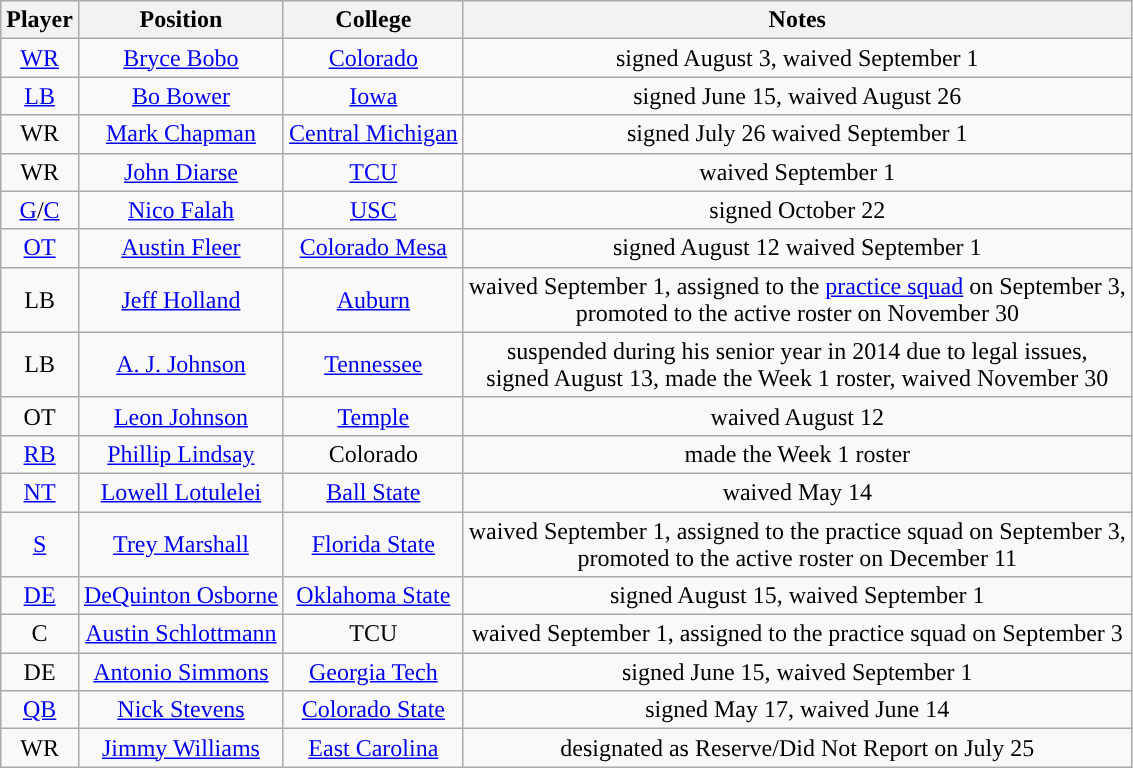<table class="wikitable" style="text-align:center">
<tr>
<th>Player</th>
<th>Position</th>
<th>College</th>
<th>Notes</th>
</tr>
<tr>
<td><a href='#'>WR</a></td>
<td><a href='#'>Bryce Bobo</a></td>
<td><a href='#'>Colorado</a></td>
<td>signed August 3, waived September 1</td>
</tr>
<tr>
<td><a href='#'>LB</a></td>
<td><a href='#'>Bo Bower</a></td>
<td><a href='#'>Iowa</a></td>
<td>signed June 15, waived August 26</td>
</tr>
<tr>
<td>WR</td>
<td><a href='#'>Mark Chapman</a></td>
<td><a href='#'>Central Michigan</a></td>
<td>signed July 26 waived September 1</td>
</tr>
<tr>
<td>WR</td>
<td><a href='#'>John Diarse</a></td>
<td><a href='#'>TCU</a></td>
<td>waived September 1</td>
</tr>
<tr>
<td><a href='#'>G</a>/<a href='#'>C</a></td>
<td><a href='#'>Nico Falah</a></td>
<td><a href='#'>USC</a></td>
<td>signed October 22</td>
</tr>
<tr>
<td><a href='#'>OT</a></td>
<td><a href='#'>Austin Fleer</a></td>
<td><a href='#'>Colorado Mesa</a></td>
<td>signed August 12 waived September 1</td>
</tr>
<tr>
<td>LB</td>
<td><a href='#'>Jeff Holland</a></td>
<td><a href='#'>Auburn</a></td>
<td>waived September 1, assigned to the <a href='#'>practice squad</a> on September 3,<br>promoted to the active roster on November 30</td>
</tr>
<tr>
<td>LB</td>
<td><a href='#'>A. J. Johnson</a></td>
<td><a href='#'>Tennessee</a></td>
<td>suspended during his senior year in 2014 due to legal issues,<br>signed August 13, made the Week 1 roster, waived November 30</td>
</tr>
<tr>
<td>OT</td>
<td><a href='#'>Leon Johnson</a></td>
<td><a href='#'>Temple</a></td>
<td>waived August 12</td>
</tr>
<tr>
<td><a href='#'>RB</a></td>
<td><a href='#'>Phillip Lindsay</a></td>
<td>Colorado</td>
<td>made the Week 1 roster</td>
</tr>
<tr>
<td><a href='#'>NT</a></td>
<td><a href='#'>Lowell Lotulelei</a></td>
<td><a href='#'>Ball State</a></td>
<td>waived May 14</td>
</tr>
<tr>
<td><a href='#'>S</a></td>
<td><a href='#'>Trey Marshall</a></td>
<td><a href='#'>Florida State</a></td>
<td>waived September 1, assigned to the practice squad on September 3,<br>promoted to the active roster on December 11</td>
</tr>
<tr>
<td><a href='#'>DE</a></td>
<td><a href='#'>DeQuinton Osborne</a></td>
<td><a href='#'>Oklahoma State</a></td>
<td>signed August 15, waived September 1</td>
</tr>
<tr>
<td>C</td>
<td><a href='#'>Austin Schlottmann</a></td>
<td>TCU</td>
<td>waived September 1, assigned to the practice squad on September 3</td>
</tr>
<tr>
<td>DE</td>
<td><a href='#'>Antonio Simmons</a></td>
<td><a href='#'>Georgia Tech</a></td>
<td>signed June 15, waived September 1</td>
</tr>
<tr>
<td><a href='#'>QB</a></td>
<td><a href='#'>Nick Stevens</a></td>
<td><a href='#'>Colorado State</a></td>
<td>signed May 17, waived June 14</td>
</tr>
<tr>
<td>WR</td>
<td><a href='#'>Jimmy Williams</a></td>
<td><a href='#'>East Carolina</a></td>
<td>designated as Reserve/Did Not Report on July 25</td>
</tr>
</table>
